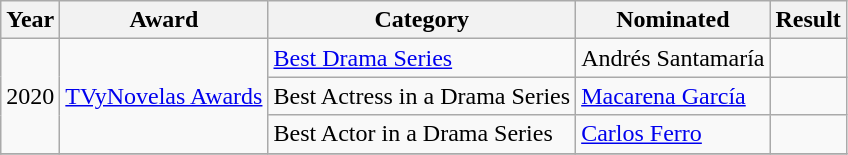<table class="wikitable plainrowheaders">
<tr>
<th scope="col">Year</th>
<th scope="col">Award</th>
<th scope="col">Category</th>
<th scope="col">Nominated</th>
<th scope="col">Result</th>
</tr>
<tr>
<td rowspan="3">2020</td>
<td rowspan="3"><a href='#'>TVyNovelas Awards</a></td>
<td><a href='#'>Best Drama Series</a></td>
<td>Andrés Santamaría</td>
<td></td>
</tr>
<tr>
<td>Best Actress in a Drama Series</td>
<td><a href='#'>Macarena García</a></td>
<td></td>
</tr>
<tr>
<td>Best Actor in a Drama Series</td>
<td><a href='#'>Carlos Ferro</a></td>
<td></td>
</tr>
<tr>
</tr>
</table>
